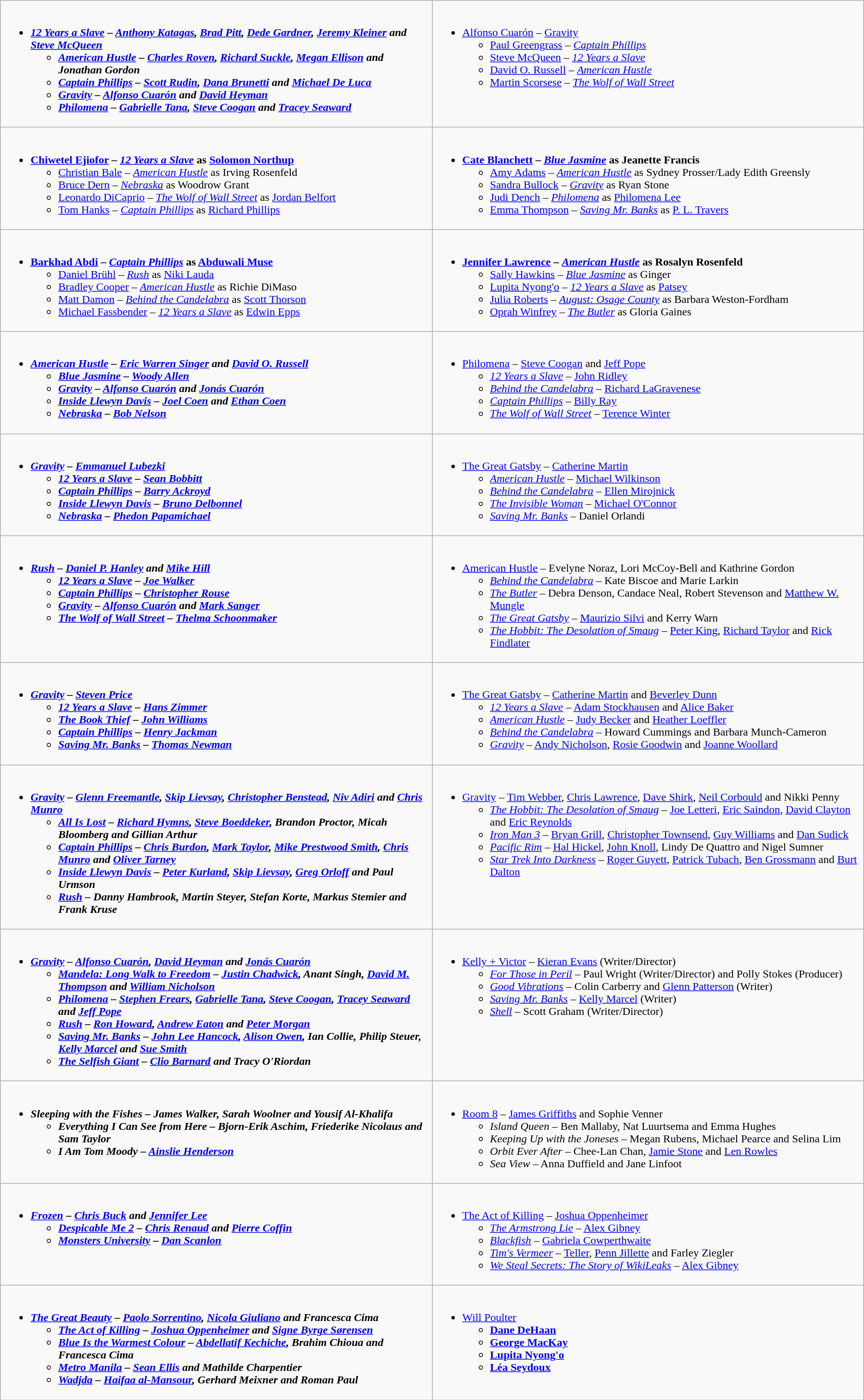<table class=wikitable>
<tr>
<td valign="top" width="50%"><br><ul><li><strong><em><a href='#'>12 Years a Slave</a><em> – <a href='#'>Anthony Katagas</a>, <a href='#'>Brad Pitt</a>, <a href='#'>Dede Gardner</a>, <a href='#'>Jeremy Kleiner</a> and <a href='#'>Steve McQueen</a><strong><ul><li></em><a href='#'>American Hustle</a><em> – <a href='#'>Charles Roven</a>, <a href='#'>Richard Suckle</a>, <a href='#'>Megan Ellison</a> and Jonathan Gordon</li><li></em><a href='#'>Captain Phillips</a><em> – <a href='#'>Scott Rudin</a>, <a href='#'>Dana Brunetti</a> and <a href='#'>Michael De Luca</a></li><li></em><a href='#'>Gravity</a><em> – <a href='#'>Alfonso Cuarón</a> and <a href='#'>David Heyman</a></li><li></em><a href='#'>Philomena</a><em> – <a href='#'>Gabrielle Tana</a>, <a href='#'>Steve Coogan</a> and <a href='#'>Tracey Seaward</a></li></ul></li></ul></td>
<td valign="top" width="50%"><br><ul><li></strong><a href='#'>Alfonso Cuarón</a> – </em><a href='#'>Gravity</a></em></strong><ul><li><a href='#'>Paul Greengrass</a> – <em><a href='#'>Captain Phillips</a></em></li><li><a href='#'>Steve McQueen</a> – <em><a href='#'>12 Years a Slave</a></em></li><li><a href='#'>David O. Russell</a> – <em><a href='#'>American Hustle</a></em></li><li><a href='#'>Martin Scorsese</a> – <em><a href='#'>The Wolf of Wall Street</a></em></li></ul></li></ul></td>
</tr>
<tr>
<td valign="top" width="50%"><br><ul><li><strong><a href='#'>Chiwetel Ejiofor</a> – <em><a href='#'>12 Years a Slave</a></em> as <a href='#'>Solomon Northup</a></strong><ul><li><a href='#'>Christian Bale</a> – <em><a href='#'>American Hustle</a></em> as Irving Rosenfeld</li><li><a href='#'>Bruce Dern</a> – <em><a href='#'>Nebraska</a></em> as Woodrow Grant</li><li><a href='#'>Leonardo DiCaprio</a> – <em><a href='#'>The Wolf of Wall Street</a></em> as <a href='#'>Jordan Belfort</a></li><li><a href='#'>Tom Hanks</a> – <em><a href='#'>Captain Phillips</a></em> as <a href='#'>Richard Phillips</a></li></ul></li></ul></td>
<td valign="top" width="50%"><br><ul><li><strong><a href='#'>Cate Blanchett</a> – <em><a href='#'>Blue Jasmine</a></em> as Jeanette Francis</strong><ul><li><a href='#'>Amy Adams</a> – <em><a href='#'>American Hustle</a></em> as Sydney Prosser/Lady Edith Greensly</li><li><a href='#'>Sandra Bullock</a> – <em><a href='#'>Gravity</a></em> as Ryan Stone</li><li><a href='#'>Judi Dench</a> – <em><a href='#'>Philomena</a></em> as <a href='#'>Philomena Lee</a></li><li><a href='#'>Emma Thompson</a> – <em><a href='#'>Saving Mr. Banks</a></em> as <a href='#'>P. L. Travers</a></li></ul></li></ul></td>
</tr>
<tr>
<td valign="top" width="50%"><br><ul><li><strong><a href='#'>Barkhad Abdi</a> – <em><a href='#'>Captain Phillips</a></em> as <a href='#'>Abduwali Muse</a></strong><ul><li><a href='#'>Daniel Brühl</a> – <em><a href='#'>Rush</a></em> as <a href='#'>Niki Lauda</a></li><li><a href='#'>Bradley Cooper</a> – <em><a href='#'>American Hustle</a></em> as Richie DiMaso</li><li><a href='#'>Matt Damon</a> – <em><a href='#'>Behind the Candelabra</a></em> as <a href='#'>Scott Thorson</a></li><li><a href='#'>Michael Fassbender</a> – <em><a href='#'>12 Years a Slave</a></em> as <a href='#'>Edwin Epps</a></li></ul></li></ul></td>
<td valign="top" width="50%"><br><ul><li><strong><a href='#'>Jennifer Lawrence</a> – <em><a href='#'>American Hustle</a></em> as Rosalyn Rosenfeld</strong><ul><li><a href='#'>Sally Hawkins</a> – <em><a href='#'>Blue Jasmine</a></em> as Ginger</li><li><a href='#'>Lupita Nyong'o</a> – <em><a href='#'>12 Years a Slave</a></em> as <a href='#'>Patsey</a></li><li><a href='#'>Julia Roberts</a> – <em><a href='#'>August: Osage County</a></em> as Barbara Weston-Fordham</li><li><a href='#'>Oprah Winfrey</a> – <em><a href='#'>The Butler</a></em> as Gloria Gaines</li></ul></li></ul></td>
</tr>
<tr>
<td valign="top" width="50%"><br><ul><li><strong><em><a href='#'>American Hustle</a><em> – <a href='#'>Eric Warren Singer</a> and <a href='#'>David O. Russell</a><strong><ul><li></em><a href='#'>Blue Jasmine</a><em> – <a href='#'>Woody Allen</a></li><li></em><a href='#'>Gravity</a><em> – <a href='#'>Alfonso Cuarón</a> and <a href='#'>Jonás Cuarón</a></li><li></em><a href='#'>Inside Llewyn Davis</a><em> – <a href='#'>Joel Coen</a> and <a href='#'>Ethan Coen</a></li><li></em><a href='#'>Nebraska</a><em> – <a href='#'>Bob Nelson</a></li></ul></li></ul></td>
<td valign="top" width="50%"><br><ul><li></em></strong><a href='#'>Philomena</a></em> – <a href='#'>Steve Coogan</a> and <a href='#'>Jeff Pope</a></strong><ul><li><em><a href='#'>12 Years a Slave</a></em> – <a href='#'>John Ridley</a></li><li><em><a href='#'>Behind the Candelabra</a></em> – <a href='#'>Richard LaGravenese</a></li><li><em><a href='#'>Captain Phillips</a></em> – <a href='#'>Billy Ray</a></li><li><em><a href='#'>The Wolf of Wall Street</a></em> – <a href='#'>Terence Winter</a></li></ul></li></ul></td>
</tr>
<tr>
<td valign="top" width="50%"><br><ul><li><strong><em><a href='#'>Gravity</a><em> – <a href='#'>Emmanuel Lubezki</a><strong><ul><li></em><a href='#'>12 Years a Slave</a><em> – <a href='#'>Sean Bobbitt</a></li><li></em><a href='#'>Captain Phillips</a><em> – <a href='#'>Barry Ackroyd</a></li><li></em><a href='#'>Inside Llewyn Davis</a><em> – <a href='#'>Bruno Delbonnel</a></li><li></em><a href='#'>Nebraska</a><em> – <a href='#'>Phedon Papamichael</a></li></ul></li></ul></td>
<td valign="top" width="50%"><br><ul><li></em></strong><a href='#'>The Great Gatsby</a></em> – <a href='#'>Catherine Martin</a></strong><ul><li><em><a href='#'>American Hustle</a></em> – <a href='#'>Michael Wilkinson</a></li><li><em><a href='#'>Behind the Candelabra</a></em> – <a href='#'>Ellen Mirojnick</a></li><li><em><a href='#'>The Invisible Woman</a></em> – <a href='#'>Michael O'Connor</a></li><li><em><a href='#'>Saving Mr. Banks</a></em> – Daniel Orlandi</li></ul></li></ul></td>
</tr>
<tr>
<td valign="top" width="50%"><br><ul><li><strong><em><a href='#'>Rush</a><em> – <a href='#'>Daniel P. Hanley</a> and <a href='#'>Mike Hill</a><strong><ul><li></em><a href='#'>12 Years a Slave</a><em> – <a href='#'>Joe Walker</a></li><li></em><a href='#'>Captain Phillips</a><em> – <a href='#'>Christopher Rouse</a></li><li></em><a href='#'>Gravity</a><em> – <a href='#'>Alfonso Cuarón</a> and <a href='#'>Mark Sanger</a></li><li></em><a href='#'>The Wolf of Wall Street</a><em> – <a href='#'>Thelma Schoonmaker</a></li></ul></li></ul></td>
<td valign="top" width="50%"><br><ul><li></em></strong><a href='#'>American Hustle</a></em> – Evelyne Noraz, Lori McCoy-Bell and Kathrine Gordon</strong><ul><li><em><a href='#'>Behind the Candelabra</a></em> – Kate Biscoe and Marie Larkin</li><li><em><a href='#'>The Butler</a></em> – Debra Denson, Candace Neal, Robert Stevenson and <a href='#'>Matthew W. Mungle</a></li><li><em><a href='#'>The Great Gatsby</a></em> – <a href='#'>Maurizio Silvi</a> and Kerry Warn</li><li><em><a href='#'>The Hobbit: The Desolation of Smaug</a></em> – <a href='#'>Peter King</a>, <a href='#'>Richard Taylor</a> and <a href='#'>Rick Findlater</a></li></ul></li></ul></td>
</tr>
<tr>
<td valign="top" width="50%"><br><ul><li><strong><em><a href='#'>Gravity</a><em> – <a href='#'>Steven Price</a><strong><ul><li></em><a href='#'>12 Years a Slave</a><em> – <a href='#'>Hans Zimmer</a></li><li></em><a href='#'>The Book Thief</a><em> – <a href='#'>John Williams</a></li><li></em><a href='#'>Captain Phillips</a><em> – <a href='#'>Henry Jackman</a></li><li></em><a href='#'>Saving Mr. Banks</a><em> – <a href='#'>Thomas Newman</a></li></ul></li></ul></td>
<td valign="top" width="50%"><br><ul><li></em></strong><a href='#'>The Great Gatsby</a></em> – <a href='#'>Catherine Martin</a> and <a href='#'>Beverley Dunn</a></strong><ul><li><em><a href='#'>12 Years a Slave</a></em> – <a href='#'>Adam Stockhausen</a> and <a href='#'>Alice Baker</a></li><li><em><a href='#'>American Hustle</a></em> – <a href='#'>Judy Becker</a> and <a href='#'>Heather Loeffler</a></li><li><em><a href='#'>Behind the Candelabra</a></em> – Howard Cummings and Barbara Munch-Cameron</li><li><em><a href='#'>Gravity</a></em> – <a href='#'>Andy Nicholson</a>, <a href='#'>Rosie Goodwin</a> and <a href='#'>Joanne Woollard</a></li></ul></li></ul></td>
</tr>
<tr>
<td valign="top" width="50%"><br><ul><li><strong><em><a href='#'>Gravity</a><em> – <a href='#'>Glenn Freemantle</a>, <a href='#'>Skip Lievsay</a>, <a href='#'>Christopher Benstead</a>, <a href='#'>Niv Adiri</a> and <a href='#'>Chris Munro</a><strong><ul><li></em><a href='#'>All Is Lost</a><em> – <a href='#'>Richard Hymns</a>, <a href='#'>Steve Boeddeker</a>, Brandon Proctor, Micah Bloomberg and Gillian Arthur</li><li></em><a href='#'>Captain Phillips</a><em> – <a href='#'>Chris Burdon</a>, <a href='#'>Mark Taylor</a>, <a href='#'>Mike Prestwood Smith</a>, <a href='#'>Chris Munro</a> and <a href='#'>Oliver Tarney</a></li><li></em><a href='#'>Inside Llewyn Davis</a><em> – <a href='#'>Peter Kurland</a>, <a href='#'>Skip Lievsay</a>, <a href='#'>Greg Orloff</a> and Paul Urmson</li><li></em><a href='#'>Rush</a><em> – Danny Hambrook, Martin Steyer, Stefan Korte, Markus Stemier and Frank Kruse</li></ul></li></ul></td>
<td valign="top" width="50%"><br><ul><li></em></strong><a href='#'>Gravity</a></em> – <a href='#'>Tim Webber</a>, <a href='#'>Chris Lawrence</a>, <a href='#'>Dave Shirk</a>, <a href='#'>Neil Corbould</a> and Nikki Penny</strong><ul><li><em><a href='#'>The Hobbit: The Desolation of Smaug</a></em> – <a href='#'>Joe Letteri</a>, <a href='#'>Eric Saindon</a>, <a href='#'>David Clayton</a> and <a href='#'>Eric Reynolds</a></li><li><em><a href='#'>Iron Man 3</a></em> – <a href='#'>Bryan Grill</a>, <a href='#'>Christopher Townsend</a>, <a href='#'>Guy Williams</a> and <a href='#'>Dan Sudick</a></li><li><em><a href='#'>Pacific Rim</a></em> – <a href='#'>Hal Hickel</a>, <a href='#'>John Knoll</a>, Lindy De Quattro and Nigel Sumner</li><li><em><a href='#'>Star Trek Into Darkness</a></em> – <a href='#'>Roger Guyett</a>, <a href='#'>Patrick Tubach</a>, <a href='#'>Ben Grossmann</a> and <a href='#'>Burt Dalton</a></li></ul></li></ul></td>
</tr>
<tr>
<td valign="top" width="50%"><br><ul><li><strong><em><a href='#'>Gravity</a><em> – <a href='#'>Alfonso Cuarón</a>, <a href='#'>David Heyman</a> and <a href='#'>Jonás Cuarón</a><strong><ul><li></em><a href='#'>Mandela: Long Walk to Freedom</a><em> – <a href='#'>Justin Chadwick</a>, Anant Singh, <a href='#'>David M. Thompson</a> and <a href='#'>William Nicholson</a></li><li></em><a href='#'>Philomena</a><em> – <a href='#'>Stephen Frears</a>, <a href='#'>Gabrielle Tana</a>, <a href='#'>Steve Coogan</a>, <a href='#'>Tracey Seaward</a> and <a href='#'>Jeff Pope</a></li><li></em><a href='#'>Rush</a><em> – <a href='#'>Ron Howard</a>, <a href='#'>Andrew Eaton</a> and <a href='#'>Peter Morgan</a></li><li></em><a href='#'>Saving Mr. Banks</a><em> – <a href='#'>John Lee Hancock</a>, <a href='#'>Alison Owen</a>, Ian Collie, Philip Steuer, <a href='#'>Kelly Marcel</a> and <a href='#'>Sue Smith</a></li><li></em><a href='#'>The Selfish Giant</a><em> – <a href='#'>Clio Barnard</a> and Tracy O'Riordan</li></ul></li></ul></td>
<td valign="top" width="50%"><br><ul><li></em></strong><a href='#'>Kelly + Victor</a></em> – <a href='#'>Kieran Evans</a> (Writer/Director)</strong><ul><li><em><a href='#'>For Those in Peril</a></em> – Paul Wright (Writer/Director) and Polly Stokes (Producer)</li><li><em><a href='#'>Good Vibrations</a></em> – Colin Carberry and <a href='#'>Glenn Patterson</a> (Writer)</li><li><em><a href='#'>Saving Mr. Banks</a></em> – <a href='#'>Kelly Marcel</a> (Writer)</li><li><em><a href='#'>Shell</a></em> – Scott Graham (Writer/Director)</li></ul></li></ul></td>
</tr>
<tr>
<td valign="top" width="50%"><br><ul><li><strong><em>Sleeping with the Fishes<em> – James Walker, Sarah Woolner and Yousif Al-Khalifa<strong><ul><li></em>Everything I Can See from Here<em> – Bjorn-Erik Aschim, Friederike Nicolaus and Sam Taylor</li><li></em>I Am Tom Moody<em> – <a href='#'>Ainslie Henderson</a></li></ul></li></ul></td>
<td valign="top" width="50%"><br><ul><li></em></strong><a href='#'>Room 8</a></em> – <a href='#'>James Griffiths</a> and Sophie Venner</strong><ul><li><em>Island Queen</em> – Ben Mallaby, Nat Luurtsema and Emma Hughes</li><li><em>Keeping Up with the Joneses</em> – Megan Rubens, Michael Pearce and Selina Lim</li><li><em>Orbit Ever After</em> – Chee-Lan Chan, <a href='#'>Jamie Stone</a> and <a href='#'>Len Rowles</a></li><li><em>Sea View</em> – Anna Duffield and Jane Linfoot</li></ul></li></ul></td>
</tr>
<tr>
<td valign="top" width="50%"><br><ul><li><strong><em><a href='#'>Frozen</a><em> – <a href='#'>Chris Buck</a> and <a href='#'>Jennifer Lee</a><strong><ul><li></em><a href='#'>Despicable Me 2</a><em> – <a href='#'>Chris Renaud</a> and <a href='#'>Pierre Coffin</a></li><li></em><a href='#'>Monsters University</a><em> – <a href='#'>Dan Scanlon</a></li></ul></li></ul></td>
<td valign="top" width="50%"><br><ul><li></em></strong><a href='#'>The Act of Killing</a></em> – <a href='#'>Joshua Oppenheimer</a></strong><ul><li><em><a href='#'>The Armstrong Lie</a></em> – <a href='#'>Alex Gibney</a></li><li><em><a href='#'>Blackfish</a></em> – <a href='#'>Gabriela Cowperthwaite</a></li><li><em><a href='#'>Tim's Vermeer</a></em> – <a href='#'>Teller</a>, <a href='#'>Penn Jillette</a> and Farley Ziegler</li><li><em><a href='#'>We Steal Secrets: The Story of WikiLeaks</a></em> – <a href='#'>Alex Gibney</a></li></ul></li></ul></td>
</tr>
<tr>
<td valign="top" width="50%"><br><ul><li><strong><em><a href='#'>The Great Beauty</a><em> – <a href='#'>Paolo Sorrentino</a>, <a href='#'>Nicola Giuliano</a> and Francesca Cima<strong><ul><li></em><a href='#'>The Act of Killing</a><em> – <a href='#'>Joshua Oppenheimer</a> and <a href='#'>Signe Byrge Sørensen</a></li><li></em><a href='#'>Blue Is the Warmest Colour</a><em> – <a href='#'>Abdellatif Kechiche</a>, Brahim Chioua and Francesca Cima</li><li></em><a href='#'>Metro Manila</a><em> – <a href='#'>Sean Ellis</a> and Mathilde Charpentier</li><li></em><a href='#'>Wadjda</a><em> – <a href='#'>Haifaa al-Mansour</a>, Gerhard Meixner and Roman Paul</li></ul></li></ul></td>
<td valign="top" width="50%"><br><ul><li></strong><a href='#'>Will Poulter</a><strong><ul><li><a href='#'>Dane DeHaan</a></li><li><a href='#'>George MacKay</a></li><li><a href='#'>Lupita Nyong'o</a></li><li><a href='#'>Léa Seydoux</a></li></ul></li></ul></td>
</tr>
</table>
